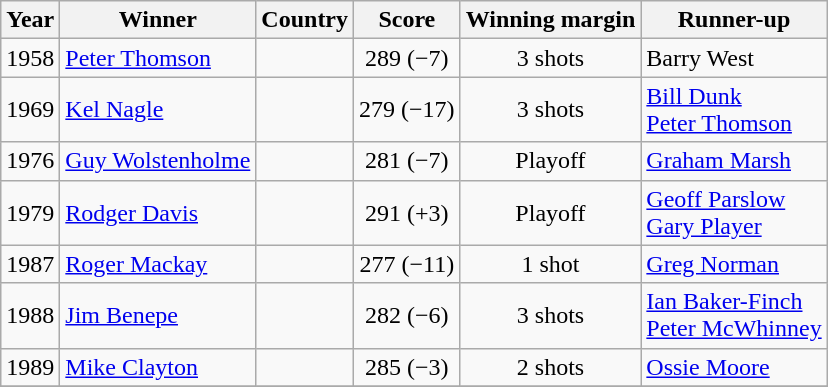<table class="wikitable">
<tr>
<th>Year</th>
<th>Winner</th>
<th>Country</th>
<th>Score</th>
<th>Winning margin</th>
<th>Runner-up</th>
</tr>
<tr>
<td align=center>1958</td>
<td><a href='#'>Peter Thomson</a></td>
<td></td>
<td align=center>289 (−7)</td>
<td align=center>3 shots</td>
<td> Barry West</td>
</tr>
<tr>
<td align=center>1969</td>
<td><a href='#'>Kel Nagle</a></td>
<td></td>
<td align=center>279 (−17)</td>
<td align=center>3 shots</td>
<td> <a href='#'>Bill Dunk</a><br> <a href='#'>Peter Thomson</a></td>
</tr>
<tr>
<td align=center>1976</td>
<td><a href='#'>Guy Wolstenholme</a></td>
<td></td>
<td align=center>281 (−7)</td>
<td align=center>Playoff</td>
<td> <a href='#'>Graham Marsh</a></td>
</tr>
<tr>
<td align=center>1979</td>
<td><a href='#'>Rodger Davis</a></td>
<td></td>
<td align=center>291 (+3)</td>
<td align=center>Playoff</td>
<td> <a href='#'>Geoff Parslow</a> <br>  <a href='#'>Gary Player</a></td>
</tr>
<tr>
<td align=center>1987</td>
<td><a href='#'>Roger Mackay</a></td>
<td></td>
<td align=center>277 (−11)</td>
<td align=center>1 shot</td>
<td> <a href='#'>Greg Norman</a></td>
</tr>
<tr>
<td align=center>1988</td>
<td><a href='#'>Jim Benepe</a></td>
<td></td>
<td align=center>282 (−6)</td>
<td align=center>3 shots</td>
<td> <a href='#'>Ian Baker-Finch</a> <br>  <a href='#'>Peter McWhinney</a></td>
</tr>
<tr>
<td align=center>1989</td>
<td><a href='#'>Mike Clayton</a></td>
<td></td>
<td align=center>285 (−3)</td>
<td align=center>2 shots</td>
<td> <a href='#'>Ossie Moore</a></td>
</tr>
<tr>
</tr>
</table>
